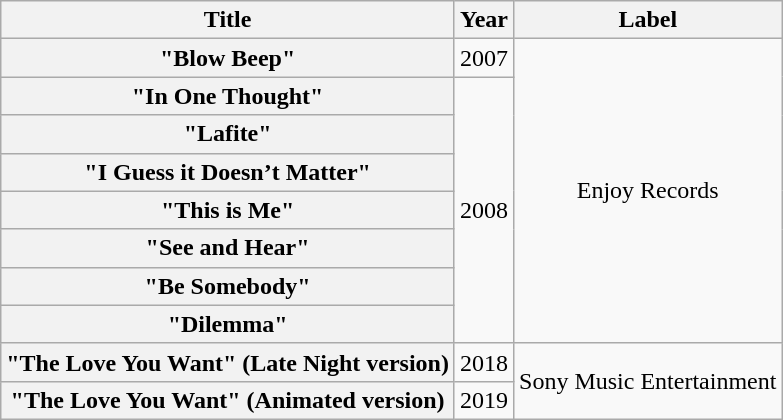<table class="wikitable plainrowheaders" style="text-align:center;">
<tr>
<th>Title</th>
<th>Year</th>
<th>Label</th>
</tr>
<tr>
<th scope="row">"Blow Beep"</th>
<td>2007</td>
<td rowspan="8">Enjoy Records</td>
</tr>
<tr>
<th scope="row">"In One Thought"</th>
<td rowspan="7">2008</td>
</tr>
<tr>
<th scope="row">"Lafite"</th>
</tr>
<tr>
<th scope="row">"I Guess it Doesn’t Matter"</th>
</tr>
<tr>
<th scope="row">"This is Me"</th>
</tr>
<tr>
<th scope="row">"See and Hear"</th>
</tr>
<tr>
<th scope="row">"Be Somebody"</th>
</tr>
<tr>
<th scope="row">"Dilemma"</th>
</tr>
<tr>
<th scope="row">"The Love You Want" (Late Night version)</th>
<td>2018</td>
<td rowspan="2">Sony Music Entertainment</td>
</tr>
<tr>
<th scope="row">"The Love You Want" (Animated version)</th>
<td>2019</td>
</tr>
</table>
